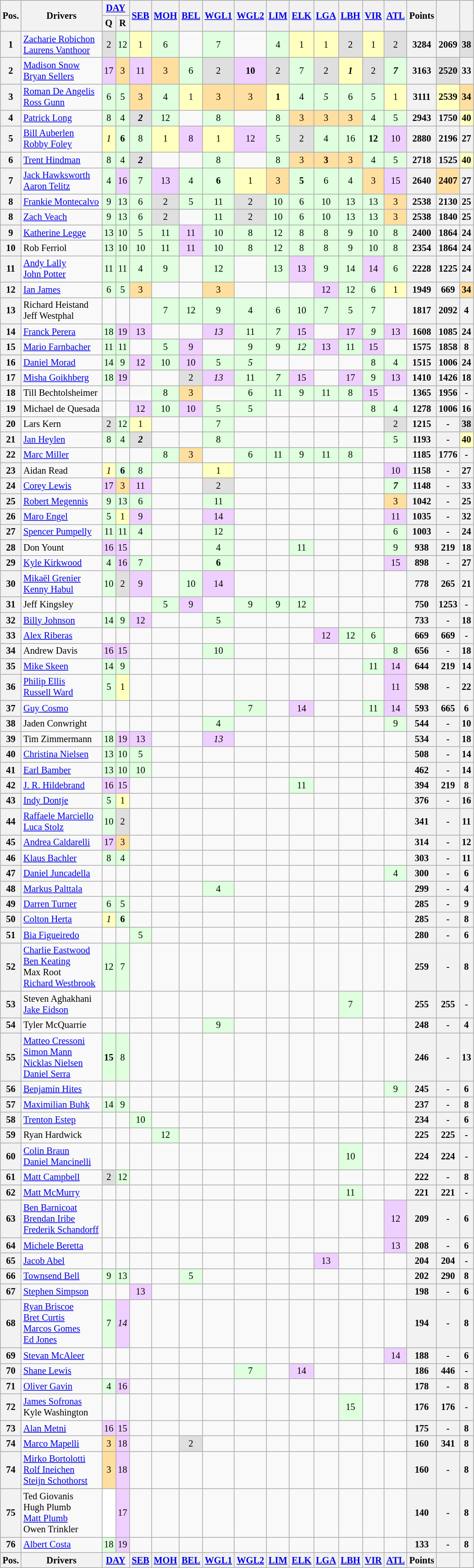<table class="wikitable" style="font-size:85%;">
<tr>
<th rowspan="2">Pos.</th>
<th rowspan="2">Drivers</th>
<th colspan="2"><a href='#'>DAY</a></th>
<th rowspan="2"><a href='#'>SEB</a></th>
<th rowspan="2"><a href='#'>MOH</a></th>
<th rowspan="2"><a href='#'>BEL</a></th>
<th rowspan="2"><a href='#'>WGL1</a></th>
<th rowspan="2"><a href='#'>WGL2</a></th>
<th rowspan="2"><a href='#'>LIM</a></th>
<th rowspan="2"><a href='#'>ELK</a></th>
<th rowspan="2"><a href='#'>LGA</a></th>
<th rowspan="2"><a href='#'>LBH</a></th>
<th rowspan="2"><a href='#'>VIR</a></th>
<th rowspan="2"><a href='#'>ATL</a></th>
<th rowspan="2">Points</th>
<th rowspan="2"></th>
<th rowspan="2"></th>
</tr>
<tr>
<th>Q</th>
<th>R</th>
</tr>
<tr>
<th>1</th>
<td> <a href='#'>Zacharie Robichon</a><br> <a href='#'>Laurens Vanthoor</a></td>
<td style="background:#dfdfdf;" align="center">2</td>
<td style="background:#dfffdf;" align="center">12</td>
<td style="background:#ffffbf;" align="center">1</td>
<td style="background:#dfffdf;" align="center">6</td>
<td></td>
<td style="background:#dfffdf;" align="center">7</td>
<td></td>
<td style="background:#dfffdf;" align="center">4</td>
<td style="background:#ffffbf;" align="center">1</td>
<td style="background:#ffffbf;" align="center">1</td>
<td style="background:#dfdfdf;" align="center">2</td>
<td style="background:#ffffbf;" align="center">1</td>
<td style="background:#dfdfdf;" align="center">2</td>
<th>3284</th>
<th>2069</th>
<th style="background:#dfdfdf;">38</th>
</tr>
<tr>
<th>2</th>
<td> <a href='#'>Madison Snow</a><br> <a href='#'>Bryan Sellers</a></td>
<td style="background:#efcfff;" align="center">17</td>
<td style="background:#ffdf9f;" align="center">3</td>
<td style="background:#efcfff;" align="center">11</td>
<td style="background:#ffdf9f;" align="center">3</td>
<td style="background:#dfffdf;" align="center">6</td>
<td style="background:#dfdfdf;" align="center">2</td>
<td style="background:#efcfff;" align="center"><strong>10</strong></td>
<td style="background:#dfdfdf;" align="center">2</td>
<td style="background:#dfffdf;" align="center">7</td>
<td style="background:#dfdfdf;" align="center">2</td>
<td style="background:#ffffbf;" align="center"><strong><em>1</em></strong></td>
<td style="background:#dfdfdf;" align="center">2</td>
<td style="background:#dfffdf;" align="center"><strong><em>7</em></strong></td>
<th>3163</th>
<th style="background:#dfdfdf;">2520</th>
<th>33</th>
</tr>
<tr>
<th>3</th>
<td> <a href='#'>Roman De Angelis</a><br> <a href='#'>Ross Gunn</a></td>
<td style="background:#dfffdf;" align="center">6</td>
<td style="background:#dfffdf;" align="center">5</td>
<td style="background:#ffdf9f;" align="center">3</td>
<td style="background:#dfffdf;" align="center">4</td>
<td style="background:#ffffbf;" align="center">1</td>
<td style="background:#ffdf9f;" align="center">3</td>
<td style="background:#ffdf9f;" align="center">3</td>
<td style="background:#ffffbf;" align="center"><strong>1</strong></td>
<td style="background:#dfffdf;" align="center">4</td>
<td style="background:#dfffdf;" align="center"><em>5</em></td>
<td style="background:#dfffdf;" align="center">6</td>
<td style="background:#dfffdf;" align="center">5</td>
<td style="background:#ffffbf;" align="center">1</td>
<th>3111</th>
<th style="background:#ffffbf;">2539</th>
<th style="background:#ffdf9f;">34</th>
</tr>
<tr>
<th>4</th>
<td> <a href='#'>Patrick Long</a></td>
<td style="background:#dfffdf;" align="center">8</td>
<td style="background:#dfffdf;" align="center">4</td>
<td style="background:#dfdfdf;" align="center"><strong><em>2</em></strong></td>
<td style="background:#dfffdf;" align="center">12</td>
<td></td>
<td style="background:#dfffdf;" align="center">8</td>
<td></td>
<td style="background:#dfffdf;" align="center">8</td>
<td style="background:#ffdf9f;" align="center">3</td>
<td style="background:#ffdf9f;" align="center">3</td>
<td style="background:#ffdf9f;" align="center">3</td>
<td style="background:#dfffdf;" align="center">4</td>
<td style="background:#dfffdf;" align="center">5</td>
<th>2943</th>
<th>1750</th>
<th style="background:#ffffbf;">40</th>
</tr>
<tr>
<th>5</th>
<td> <a href='#'>Bill Auberlen</a><br> <a href='#'>Robby Foley</a></td>
<td style="background:#ffffbf;" align="center"><em>1</em></td>
<td style="background:#dfffdf;" align="center"><strong>6</strong></td>
<td style="background:#dfffdf;" align="center">8</td>
<td style="background:#ffffbf;" align="center">1</td>
<td style="background:#efcfff;" align="center">8</td>
<td style="background:#ffffbf;" align="center">1</td>
<td style="background:#efcfff;" align="center">12</td>
<td style="background:#dfffdf;" align="center">5</td>
<td style="background:#dfdfdf;" align="center">2</td>
<td style="background:#dfffdf;" align="center">4</td>
<td style="background:#dfffdf;" align="center">16</td>
<td style="background:#dfffdf;" align="center"><strong>12</strong></td>
<td style="background:#efcfff;" align="center">10</td>
<th>2880</th>
<th>2196</th>
<th>27</th>
</tr>
<tr>
<th>6</th>
<td> <a href='#'>Trent Hindman</a></td>
<td style="background:#dfffdf;" align="center">8</td>
<td style="background:#dfffdf;" align="center">4</td>
<td style="background:#dfdfdf;" align="center"><strong><em>2</em></strong></td>
<td></td>
<td></td>
<td style="background:#dfffdf;" align="center">8</td>
<td></td>
<td style="background:#dfffdf;" align="center">8</td>
<td style="background:#ffdf9f;" align="center">3</td>
<td style="background:#ffdf9f;" align="center"><strong>3</strong></td>
<td style="background:#ffdf9f;" align="center">3</td>
<td style="background:#dfffdf;" align="center">4</td>
<td style="background:#dfffdf;" align="center">5</td>
<th>2718</th>
<th>1525</th>
<th style="background:#ffffbf;">40</th>
</tr>
<tr>
<th>7</th>
<td> <a href='#'>Jack Hawksworth</a><br> <a href='#'>Aaron Telitz</a></td>
<td style="background:#dfffdf;" align="center">4</td>
<td style="background:#efcfff;" align="center">16</td>
<td style="background:#dfffdf;" align="center">7</td>
<td style="background:#efcfff;" align="center">13</td>
<td style="background:#dfffdf;" align="center">4</td>
<td style="background:#dfffdf;" align="center"><strong>6</strong></td>
<td style="background:#ffffbf;" align="center">1</td>
<td style="background:#ffdf9f;" align="center">3</td>
<td style="background:#dfffdf;" align="center"><strong>5</strong></td>
<td style="background:#dfffdf;" align="center">6</td>
<td style="background:#dfffdf;" align="center">4</td>
<td style="background:#ffdf9f;" align="center">3</td>
<td style="background:#efcfff;" align="center">15</td>
<th>2640</th>
<th style="background:#ffdf9f;">2407</th>
<th>27</th>
</tr>
<tr>
<th>8</th>
<td> <a href='#'>Frankie Montecalvo</a></td>
<td style="background:#dfffdf;" align="center">9</td>
<td style="background:#dfffdf;" align="center">13</td>
<td style="background:#dfffdf;" align="center">6</td>
<td style="background:#dfdfdf;" align="center">2</td>
<td style="background:#dfffdf;" align="center">5</td>
<td style="background:#dfffdf;" align="center">11</td>
<td style="background:#dfdfdf;" align="center">2</td>
<td style="background:#dfffdf;" align="center">10</td>
<td style="background:#dfffdf;" align="center">6</td>
<td style="background:#dfffdf;" align="center">10</td>
<td style="background:#dfffdf;" align="center">13</td>
<td style="background:#dfffdf;" align="center">13</td>
<td style="background:#ffdf9f;" align="center">3</td>
<th>2538</th>
<th>2130</th>
<th>25</th>
</tr>
<tr>
<th>8</th>
<td> <a href='#'>Zach Veach</a></td>
<td style="background:#dfffdf;" align="center">9</td>
<td style="background:#dfffdf;" align="center">13</td>
<td style="background:#dfffdf;" align="center">6</td>
<td style="background:#dfdfdf;" align="center">2</td>
<td></td>
<td style="background:#dfffdf;" align="center">11</td>
<td style="background:#dfdfdf;" align="center">2</td>
<td style="background:#dfffdf;" align="center">10</td>
<td style="background:#dfffdf;" align="center">6</td>
<td style="background:#dfffdf;" align="center">10</td>
<td style="background:#dfffdf;" align="center">13</td>
<td style="background:#dfffdf;" align="center">13</td>
<td style="background:#ffdf9f;" align="center">3</td>
<th>2538</th>
<th>1840</th>
<th>25</th>
</tr>
<tr>
<th>9</th>
<td> <a href='#'>Katherine Legge</a></td>
<td style="background:#dfffdf;" align="center">13</td>
<td style="background:#dfffdf;" align="center">10</td>
<td style="background:#dfffdf;" align="center">5</td>
<td style="background:#dfffdf;" align="center">11</td>
<td style="background:#efcfff;" align="center">11</td>
<td style="background:#dfffdf;" align="center">10</td>
<td style="background:#dfffdf;" align="center">8</td>
<td style="background:#dfffdf;" align="center">12</td>
<td style="background:#dfffdf;" align="center">8</td>
<td style="background:#dfffdf;" align="center">8</td>
<td style="background:#dfffdf;" align="center">9</td>
<td style="background:#dfffdf;" align="center">10</td>
<td style="background:#dfffdf;" align="center">8</td>
<th>2400</th>
<th>1864</th>
<th>24</th>
</tr>
<tr>
<th>10</th>
<td> Rob Ferriol</td>
<td style="background:#dfffdf;" align="center">13</td>
<td style="background:#dfffdf;" align="center">10</td>
<td style="background:#dfffdf;" align="center">10</td>
<td style="background:#dfffdf;" align="center">11</td>
<td style="background:#efcfff;" align="center">11</td>
<td style="background:#dfffdf;" align="center">10</td>
<td style="background:#dfffdf;" align="center">8</td>
<td style="background:#dfffdf;" align="center">12</td>
<td style="background:#dfffdf;" align="center">8</td>
<td style="background:#dfffdf;" align="center">8</td>
<td style="background:#dfffdf;" align="center">9</td>
<td style="background:#dfffdf;" align="center">10</td>
<td style="background:#dfffdf;" align="center">8</td>
<th>2354</th>
<th>1864</th>
<th>24</th>
</tr>
<tr>
<th>11</th>
<td> <a href='#'>Andy Lally</a><br> <a href='#'>John Potter</a></td>
<td style="background:#dfffdf;" align="center">11</td>
<td style="background:#dfffdf;" align="center">11</td>
<td style="background:#dfffdf;" align="center">4</td>
<td style="background:#dfffdf;" align="center">9</td>
<td></td>
<td style="background:#dfffdf;" align="center">12</td>
<td></td>
<td style="background:#dfffdf;" align="center">13</td>
<td style="background:#efcfff;" align="center">13</td>
<td style="background:#dfffdf;" align="center">9</td>
<td style="background:#dfffdf;" align="center">14</td>
<td style="background:#efcfff;" align="center">14</td>
<td style="background:#dfffdf;" align="center">6</td>
<th>2228</th>
<th>1225</th>
<th>24</th>
</tr>
<tr>
<th>12</th>
<td> <a href='#'>Ian James</a></td>
<td style="background:#dfffdf;" align="center">6</td>
<td style="background:#dfffdf;" align="center">5</td>
<td style="background:#ffdf9f;" align="center">3</td>
<td></td>
<td></td>
<td style="background:#ffdf9f;" align="center">3</td>
<td></td>
<td></td>
<td></td>
<td style="background:#efcfff;" align="center">12</td>
<td style="background:#dfffdf;" align="center">12</td>
<td style="background:#dfffdf;" align="center">6</td>
<td style="background:#ffffbf;" align="center">1</td>
<th>1949</th>
<th>669</th>
<th style="background:#ffdf9f;">34</th>
</tr>
<tr>
<th>13</th>
<td> Richard Heistand<br> Jeff Westphal</td>
<td></td>
<td></td>
<td></td>
<td style="background:#dfffdf;" align="center">7</td>
<td style="background:#dfffdf;" align="center">12</td>
<td style="background:#dfffdf;" align="center">9</td>
<td style="background:#dfffdf;" align="center">4</td>
<td style="background:#dfffdf;" align="center">6</td>
<td style="background:#dfffdf;" align="center">10</td>
<td style="background:#dfffdf;" align="center">7</td>
<td style="background:#dfffdf;" align="center">5</td>
<td style="background:#dfffdf;" align="center">7</td>
<td></td>
<th>1817</th>
<th>2092</th>
<th>4</th>
</tr>
<tr>
<th>14</th>
<td> <a href='#'>Franck Perera</a></td>
<td style="background:#dfffdf;" align="center">18</td>
<td style="background:#efcfff;" align="center">19</td>
<td style="background:#efcfff;" align="center">13</td>
<td></td>
<td></td>
<td style="background:#efcfff;" align="center"><em>13</em></td>
<td style="background:#dfffdf;" align="center">11</td>
<td style="background:#dfffdf;" align="center"><em>7</em></td>
<td style="background:#efcfff;" align="center">15</td>
<td></td>
<td style="background:#efcfff;" align="center">17</td>
<td style="background:#dfffdf;" align="center"><em>9</em></td>
<td style="background:#efcfff;" align="center">13</td>
<th>1608</th>
<th>1085</th>
<th>24</th>
</tr>
<tr>
<th>15</th>
<td> <a href='#'>Mario Farnbacher</a></td>
<td style="background:#dfffdf;" align="center">11</td>
<td style="background:#dfffdf;" align="center">11</td>
<td></td>
<td style="background:#dfffdf;" align="center">5</td>
<td style="background:#efcfff;" align="center">9</td>
<td></td>
<td style="background:#dfffdf;" align="center">9</td>
<td style="background:#dfffdf;" align="center">9</td>
<td style="background:#dfffdf;" align="center"><em>12</em></td>
<td style="background:#efcfff;" align="center">13</td>
<td style="background:#dfffdf;" align="center">11</td>
<td style="background:#efcfff;" align="center">15</td>
<td></td>
<th>1575</th>
<th>1858</th>
<th>8</th>
</tr>
<tr>
<th>16</th>
<td> <a href='#'>Daniel Morad</a></td>
<td style="background:#dfffdf;" align="center">14</td>
<td style="background:#dfffdf;" align="center">9</td>
<td style="background:#efcfff;" align="center">12</td>
<td style="background:#dfffdf;" align="center">10</td>
<td style="background:#efcfff;" align="center">10</td>
<td style="background:#dfffdf;" align="center">5</td>
<td style="background:#dfffdf;" align="center"><em>5</em></td>
<td></td>
<td></td>
<td></td>
<td></td>
<td style="background:#dfffdf;" align="center">8</td>
<td style="background:#dfffdf;" align="center">4</td>
<th>1515</th>
<th>1006</th>
<th>24</th>
</tr>
<tr>
<th>17</th>
<td> <a href='#'>Misha Goikhberg</a></td>
<td style="background:#dfffdf;" align="center">18</td>
<td style="background:#efcfff;" align="center">19</td>
<td></td>
<td></td>
<td style="background:#dfdfdf;" align="center">2</td>
<td style="background:#efcfff;" align="center"><em>13</em></td>
<td style="background:#dfffdf;" align="center">11</td>
<td style="background:#dfffdf;" align="center"><em>7</em></td>
<td style="background:#efcfff;" align="center">15</td>
<td></td>
<td style="background:#efcfff;" align="center">17</td>
<td style="background:#dfffdf;" align="center">9</td>
<td style="background:#efcfff;" align="center">13</td>
<th>1410</th>
<th>1426</th>
<th>18</th>
</tr>
<tr>
<th>18</th>
<td> Till Bechtolsheimer</td>
<td></td>
<td></td>
<td></td>
<td style="background:#dfffdf;" align="center">8</td>
<td style="background:#ffdf9f;" align="center">3</td>
<td></td>
<td style="background:#dfffdf;" align="center">6</td>
<td style="background:#dfffdf;" align="center">11</td>
<td style="background:#dfffdf;" align="center">9</td>
<td style="background:#dfffdf;" align="center">11</td>
<td style="background:#dfffdf;" align="center">8</td>
<td style="background:#efcfff;" align="center">15</td>
<td></td>
<th>1365</th>
<th>1956</th>
<th>-</th>
</tr>
<tr>
<th>19</th>
<td> Michael de Quesada</td>
<td></td>
<td></td>
<td style="background:#efcfff;" align="center">12</td>
<td style="background:#dfffdf;" align="center">10</td>
<td style="background:#efcfff;" align="center">10</td>
<td style="background:#dfffdf;" align="center">5</td>
<td style="background:#dfffdf;" align="center">5</td>
<td></td>
<td></td>
<td></td>
<td></td>
<td style="background:#dfffdf;" align="center">8</td>
<td style="background:#dfffdf;" align="center">4</td>
<th>1278</th>
<th>1006</th>
<th>16</th>
</tr>
<tr>
<th>20</th>
<td> Lars Kern</td>
<td style="background:#dfdfdf;" align="center">2</td>
<td style="background:#dfffdf;" align="center">12</td>
<td style="background:#ffffbf;" align="center">1</td>
<td></td>
<td></td>
<td style="background:#dfffdf;" align="center">7</td>
<td></td>
<td></td>
<td></td>
<td></td>
<td></td>
<td></td>
<td style="background:#dfdfdf;" align="center">2</td>
<th>1215</th>
<th>-</th>
<th style="background:#dfdfdf;">38</th>
</tr>
<tr>
<th>21</th>
<td> <a href='#'>Jan Heylen</a></td>
<td style="background:#dfffdf;" align="center">8</td>
<td style="background:#dfffdf;" align="center">4</td>
<td style="background:#dfdfdf;" align="center"><strong><em>2</em></strong></td>
<td></td>
<td></td>
<td style="background:#dfffdf;" align="center">8</td>
<td></td>
<td></td>
<td></td>
<td></td>
<td></td>
<td></td>
<td style="background:#dfffdf;" align="center">5</td>
<th>1193</th>
<th>-</th>
<th style="background:#ffffbf;">40</th>
</tr>
<tr>
<th>22</th>
<td> <a href='#'>Marc Miller</a></td>
<td></td>
<td></td>
<td></td>
<td style="background:#dfffdf;" align="center">8</td>
<td style="background:#ffdf9f;" align="center">3</td>
<td></td>
<td style="background:#dfffdf;" align="center">6</td>
<td style="background:#dfffdf;" align="center">11</td>
<td style="background:#dfffdf;" align="center">9</td>
<td style="background:#dfffdf;" align="center">11</td>
<td style="background:#dfffdf;" align="center">8</td>
<td></td>
<td></td>
<th>1185</th>
<th>1776</th>
<th>-</th>
</tr>
<tr>
<th>23</th>
<td> Aidan Read</td>
<td style="background:#ffffbf;" align="center"><em>1</em></td>
<td style="background:#dfffdf;" align="center"><strong>6</strong></td>
<td style="background:#dfffdf;" align="center">8</td>
<td></td>
<td></td>
<td style="background:#ffffbf;" align="center">1</td>
<td></td>
<td></td>
<td></td>
<td></td>
<td></td>
<td></td>
<td style="background:#efcfff;" align="center">10</td>
<th>1158</th>
<th>-</th>
<th>27</th>
</tr>
<tr>
<th>24</th>
<td> <a href='#'>Corey Lewis</a></td>
<td style="background:#efcfff;" align="center">17</td>
<td style="background:#ffdf9f;" align="center">3</td>
<td style="background:#efcfff;" align="center">11</td>
<td></td>
<td></td>
<td style="background:#dfdfdf;" align="center">2</td>
<td></td>
<td></td>
<td></td>
<td></td>
<td></td>
<td></td>
<td style="background:#dfffdf;" align="center"><strong><em>7</em></strong></td>
<th>1148</th>
<th>-</th>
<th>33</th>
</tr>
<tr>
<th>25</th>
<td> <a href='#'>Robert Megennis</a></td>
<td style="background:#dfffdf;" align="center">9</td>
<td style="background:#dfffdf;" align="center">13</td>
<td style="background:#dfffdf;" align="center">6</td>
<td></td>
<td></td>
<td style="background:#dfffdf;" align="center">11</td>
<td></td>
<td></td>
<td></td>
<td></td>
<td></td>
<td></td>
<td style="background:#ffdf9f;" align="center">3</td>
<th>1042</th>
<th>-</th>
<th>25</th>
</tr>
<tr>
<th>26</th>
<td> <a href='#'>Maro Engel</a></td>
<td style="background:#dfffdf;" align="center">5</td>
<td style="background:#ffffbf;" align="center">1</td>
<td style="background:#efcfff;" align="center">9</td>
<td></td>
<td></td>
<td style="background:#efcfff;" align="center">14</td>
<td></td>
<td></td>
<td></td>
<td></td>
<td></td>
<td></td>
<td style="background:#efcfff;" align="center">11</td>
<th>1035</th>
<th>-</th>
<th>32</th>
</tr>
<tr>
<th>27</th>
<td> <a href='#'>Spencer Pumpelly</a></td>
<td style="background:#dfffdf;" align="center">11</td>
<td style="background:#dfffdf;" align="center">11</td>
<td style="background:#dfffdf;" align="center">4</td>
<td></td>
<td></td>
<td style="background:#dfffdf;" align="center">12</td>
<td></td>
<td></td>
<td></td>
<td></td>
<td></td>
<td></td>
<td style="background:#dfffdf;" align="center">6</td>
<th>1003</th>
<th>-</th>
<th>24</th>
</tr>
<tr>
<th>28</th>
<td> Don Yount</td>
<td style="background:#efcfff;" align="center">16</td>
<td style="background:#efcfff;" align="center">15</td>
<td></td>
<td></td>
<td></td>
<td style="background:#dfffdf;" align="center">4</td>
<td></td>
<td></td>
<td style="background:#dfffdf;" align="center">11</td>
<td></td>
<td></td>
<td></td>
<td style="background:#dfffdf;" align="center">9</td>
<th>938</th>
<th>219</th>
<th>18</th>
</tr>
<tr>
<th>29</th>
<td> <a href='#'>Kyle Kirkwood</a></td>
<td style="background:#dfffdf;" align="center">4</td>
<td style="background:#efcfff;" align="center">16</td>
<td style="background:#dfffdf;" align="center">7</td>
<td></td>
<td></td>
<td style="background:#dfffdf;" align="center"><strong>6</strong></td>
<td></td>
<td></td>
<td></td>
<td></td>
<td></td>
<td></td>
<td style="background:#efcfff;" align="center">15</td>
<th>898</th>
<th>-</th>
<th>27</th>
</tr>
<tr>
<th>30</th>
<td> <a href='#'>Mikaël Grenier</a><br> <a href='#'>Kenny Habul</a></td>
<td style="background:#dfffdf;" align="center">10</td>
<td style="background:#dfdfdf;" align="center">2</td>
<td style="background:#efcfff;" align="center">9</td>
<td></td>
<td style="background:#dfffdf;" align="center">10</td>
<td style="background:#efcfff;" align="center">14</td>
<td></td>
<td></td>
<td></td>
<td></td>
<td></td>
<td></td>
<td></td>
<th>778</th>
<th>265</th>
<th>21</th>
</tr>
<tr>
<th>31</th>
<td> Jeff Kingsley</td>
<td></td>
<td></td>
<td></td>
<td style="background:#dfffdf;" align="center">5</td>
<td style="background:#efcfff;" align="center">9</td>
<td></td>
<td style="background:#dfffdf;" align="center">9</td>
<td style="background:#dfffdf;" align="center">9</td>
<td style="background:#dfffdf;" align="center">12</td>
<td></td>
<td></td>
<td></td>
<td></td>
<th>750</th>
<th>1253</th>
<th>-</th>
</tr>
<tr>
<th>32</th>
<td> <a href='#'>Billy Johnson</a></td>
<td style="background:#dfffdf;" align="center">14</td>
<td style="background:#dfffdf;" align="center">9</td>
<td style="background:#efcfff;" align="center">12</td>
<td></td>
<td></td>
<td style="background:#dfffdf;" align="center">5</td>
<td></td>
<td></td>
<td></td>
<td></td>
<td></td>
<td></td>
<td></td>
<th>733</th>
<th>-</th>
<th>18</th>
</tr>
<tr>
<th>33</th>
<td> <a href='#'>Alex Riberas</a></td>
<td></td>
<td></td>
<td></td>
<td></td>
<td></td>
<td></td>
<td></td>
<td></td>
<td></td>
<td style="background:#efcfff;" align="center">12</td>
<td style="background:#dfffdf;" align="center">12</td>
<td style="background:#dfffdf;" align="center">6</td>
<td></td>
<th>669</th>
<th>669</th>
<th>-</th>
</tr>
<tr>
<th>34</th>
<td> Andrew Davis</td>
<td style="background:#efcfff;" align="center">16</td>
<td style="background:#efcfff;" align="center">15</td>
<td></td>
<td></td>
<td></td>
<td style="background:#dfffdf;" align="center">10</td>
<td></td>
<td></td>
<td></td>
<td></td>
<td></td>
<td></td>
<td style="background:#dfffdf;" align="center">8</td>
<th>656</th>
<th>-</th>
<th>18</th>
</tr>
<tr>
<th>35</th>
<td> <a href='#'>Mike Skeen</a></td>
<td style="background:#dfffdf;" align="center">14</td>
<td style="background:#dfffdf;" align="center">9</td>
<td></td>
<td></td>
<td></td>
<td></td>
<td></td>
<td></td>
<td></td>
<td></td>
<td></td>
<td style="background:#dfffdf;" align="center">11</td>
<td style="background:#efcfff;" align="center">14</td>
<th>644</th>
<th>219</th>
<th>14</th>
</tr>
<tr>
<th>36</th>
<td> <a href='#'>Philip Ellis</a><br> <a href='#'>Russell Ward</a></td>
<td style="background:#dfffdf;" align="center">5</td>
<td style="background:#ffffbf;" align="center">1</td>
<td></td>
<td></td>
<td></td>
<td></td>
<td></td>
<td></td>
<td></td>
<td></td>
<td></td>
<td></td>
<td style="background:#efcfff;" align="center">11</td>
<th>598</th>
<th>-</th>
<th>22</th>
</tr>
<tr>
<th>37</th>
<td> <a href='#'>Guy Cosmo</a></td>
<td></td>
<td></td>
<td></td>
<td></td>
<td></td>
<td></td>
<td style="background:#dfffdf;" align="center">7</td>
<td></td>
<td style="background:#efcfff;" align="center">14</td>
<td></td>
<td></td>
<td style="background:#dfffdf;" align="center">11</td>
<td style="background:#efcfff;" align="center">14</td>
<th>593</th>
<th>665</th>
<th>6</th>
</tr>
<tr>
<th>38</th>
<td> Jaden Conwright</td>
<td></td>
<td></td>
<td></td>
<td></td>
<td></td>
<td style="background:#dfffdf;" align="center">4</td>
<td></td>
<td></td>
<td></td>
<td></td>
<td></td>
<td></td>
<td style="background:#dfffdf;" align="center">9</td>
<th>544</th>
<th>-</th>
<th>10</th>
</tr>
<tr>
<th>39</th>
<td> Tim Zimmermann</td>
<td style="background:#dfffdf;" align="center">18</td>
<td style="background:#efcfff;" align="center">19</td>
<td style="background:#efcfff;" align="center">13</td>
<td></td>
<td></td>
<td style="background:#efcfff;" align="center"><em>13</em></td>
<td></td>
<td></td>
<td></td>
<td></td>
<td></td>
<td></td>
<td></td>
<th>534</th>
<th>-</th>
<th>18</th>
</tr>
<tr>
<th>40</th>
<td> <a href='#'>Christina Nielsen</a></td>
<td style="background:#dfffdf;" align="center">13</td>
<td style="background:#dfffdf;" align="center">10</td>
<td style="background:#dfffdf;" align="center">5</td>
<td></td>
<td></td>
<td></td>
<td></td>
<td></td>
<td></td>
<td></td>
<td></td>
<td></td>
<td></td>
<th>508</th>
<th>-</th>
<th>14</th>
</tr>
<tr>
<th>41</th>
<td> <a href='#'>Earl Bamber</a></td>
<td style="background:#dfffdf;" align="center">13</td>
<td style="background:#dfffdf;" align="center">10</td>
<td style="background:#dfffdf;" align="center">10</td>
<td></td>
<td></td>
<td></td>
<td></td>
<td></td>
<td></td>
<td></td>
<td></td>
<td></td>
<td></td>
<th>462</th>
<th>-</th>
<th>14</th>
</tr>
<tr>
<th>42</th>
<td> <a href='#'>J. R. Hildebrand</a></td>
<td style="background:#efcfff;" align="center">16</td>
<td style="background:#efcfff;" align="center">15</td>
<td></td>
<td></td>
<td></td>
<td></td>
<td></td>
<td></td>
<td style="background:#dfffdf;" align="center">11</td>
<td></td>
<td></td>
<td></td>
<td></td>
<th>394</th>
<th>219</th>
<th>8</th>
</tr>
<tr>
<th>43</th>
<td> <a href='#'>Indy Dontje</a></td>
<td style="background:#dfffdf;" align="center">5</td>
<td style="background:#ffffbf;" align="center">1</td>
<td></td>
<td></td>
<td></td>
<td></td>
<td></td>
<td></td>
<td></td>
<td></td>
<td></td>
<td></td>
<td></td>
<th>376</th>
<th>-</th>
<th>16</th>
</tr>
<tr>
<th>44</th>
<td> <a href='#'>Raffaele Marciello</a><br> <a href='#'>Luca Stolz</a></td>
<td style="background:#dfffdf;" align="center">10</td>
<td style="background:#dfdfdf;" align="center">2</td>
<td></td>
<td></td>
<td></td>
<td></td>
<td></td>
<td></td>
<td></td>
<td></td>
<td></td>
<td></td>
<td></td>
<th>341</th>
<th>-</th>
<th>11</th>
</tr>
<tr>
<th>45</th>
<td> <a href='#'>Andrea Caldarelli</a></td>
<td style="background:#efcfff;" align="center">17</td>
<td style="background:#ffdf9f;" align="center">3</td>
<td></td>
<td></td>
<td></td>
<td></td>
<td></td>
<td></td>
<td></td>
<td></td>
<td></td>
<td></td>
<td></td>
<th>314</th>
<th>-</th>
<th>12</th>
</tr>
<tr>
<th>46</th>
<td> <a href='#'>Klaus Bachler</a></td>
<td style="background:#dfffdf;" align="center">8</td>
<td style="background:#dfffdf;" align="center">4</td>
<td></td>
<td></td>
<td></td>
<td></td>
<td></td>
<td></td>
<td></td>
<td></td>
<td></td>
<td></td>
<td></td>
<th>303</th>
<th>-</th>
<th>11</th>
</tr>
<tr>
<th>47</th>
<td> <a href='#'>Daniel Juncadella</a></td>
<td></td>
<td></td>
<td></td>
<td></td>
<td></td>
<td></td>
<td></td>
<td></td>
<td></td>
<td></td>
<td></td>
<td></td>
<td style="background:#dfffdf;" align="center">4</td>
<th>300</th>
<th>-</th>
<th>6</th>
</tr>
<tr>
<th>48</th>
<td> <a href='#'>Markus Palttala</a></td>
<td></td>
<td></td>
<td></td>
<td></td>
<td></td>
<td style="background:#dfffdf;" align="center">4</td>
<td></td>
<td></td>
<td></td>
<td></td>
<td></td>
<td></td>
<td></td>
<th>299</th>
<th>-</th>
<th>4</th>
</tr>
<tr>
<th>49</th>
<td> <a href='#'>Darren Turner</a></td>
<td style="background:#dfffdf;" align="center">6</td>
<td style="background:#dfffdf;" align="center">5</td>
<td></td>
<td></td>
<td></td>
<td></td>
<td></td>
<td></td>
<td></td>
<td></td>
<td></td>
<td></td>
<td></td>
<th>285</th>
<th>-</th>
<th>9</th>
</tr>
<tr>
<th>50</th>
<td> <a href='#'>Colton Herta</a></td>
<td style="background:#ffffbf;" align="center"><em>1</em></td>
<td style="background:#dfffdf;" align="center"><strong>6</strong></td>
<td></td>
<td></td>
<td></td>
<td></td>
<td></td>
<td></td>
<td></td>
<td></td>
<td></td>
<td></td>
<td></td>
<th>285</th>
<th>-</th>
<th>8</th>
</tr>
<tr>
<th>51</th>
<td> <a href='#'>Bia Figueiredo</a></td>
<td></td>
<td></td>
<td style="background:#dfffdf;" align="center">5</td>
<td></td>
<td></td>
<td></td>
<td></td>
<td></td>
<td></td>
<td></td>
<td></td>
<td></td>
<td></td>
<th>280</th>
<th>-</th>
<th>6</th>
</tr>
<tr>
<th>52</th>
<td> <a href='#'>Charlie Eastwood</a><br> <a href='#'>Ben Keating</a><br> Max Root<br> <a href='#'>Richard Westbrook</a></td>
<td style="background:#dfffdf;" align="center">12</td>
<td style="background:#dfffdf;" align="center">7</td>
<td></td>
<td></td>
<td></td>
<td></td>
<td></td>
<td></td>
<td></td>
<td></td>
<td></td>
<td></td>
<td></td>
<th>259</th>
<th>-</th>
<th>8</th>
</tr>
<tr>
<th>53</th>
<td> Steven Aghakhani<br> <a href='#'>Jake Eidson</a></td>
<td></td>
<td></td>
<td></td>
<td></td>
<td></td>
<td></td>
<td></td>
<td></td>
<td></td>
<td></td>
<td style="background:#dfffdf;" align="center">7</td>
<td></td>
<td></td>
<th>255</th>
<th>255</th>
<th>-</th>
</tr>
<tr>
<th>54</th>
<td> Tyler McQuarrie</td>
<td></td>
<td></td>
<td></td>
<td></td>
<td></td>
<td style="background:#dfffdf;" align="center">9</td>
<td></td>
<td></td>
<td></td>
<td></td>
<td></td>
<td></td>
<td></td>
<th>248</th>
<th>-</th>
<th>4</th>
</tr>
<tr>
<th>55</th>
<td> <a href='#'>Matteo Cressoni</a><br> <a href='#'>Simon Mann</a><br> <a href='#'>Nicklas Nielsen</a><br> <a href='#'>Daniel Serra</a></td>
<td style="background:#dfffdf;" align="center"><strong>15</strong></td>
<td style="background:#dfffdf;" align="center">8</td>
<td></td>
<td></td>
<td></td>
<td></td>
<td></td>
<td></td>
<td></td>
<td></td>
<td></td>
<td></td>
<td></td>
<th>246</th>
<th>-</th>
<th>13</th>
</tr>
<tr>
<th>56</th>
<td> <a href='#'>Benjamín Hites</a></td>
<td></td>
<td></td>
<td></td>
<td></td>
<td></td>
<td></td>
<td></td>
<td></td>
<td></td>
<td></td>
<td></td>
<td></td>
<td style="background:#dfffdf;" align="center">9</td>
<th>245</th>
<th>-</th>
<th>6</th>
</tr>
<tr>
<th>57</th>
<td> <a href='#'>Maximilian Buhk</a></td>
<td style="background:#dfffdf;" align="center">14</td>
<td style="background:#dfffdf;" align="center">9</td>
<td></td>
<td></td>
<td></td>
<td></td>
<td></td>
<td></td>
<td></td>
<td></td>
<td></td>
<td></td>
<td></td>
<th>237</th>
<th>-</th>
<th>8</th>
</tr>
<tr>
<th>58</th>
<td> <a href='#'>Trenton Estep</a></td>
<td></td>
<td></td>
<td style="background:#dfffdf;" align="center">10</td>
<td></td>
<td></td>
<td></td>
<td></td>
<td></td>
<td></td>
<td></td>
<td></td>
<td></td>
<td></td>
<th>234</th>
<th>-</th>
<th>6</th>
</tr>
<tr>
<th>59</th>
<td> Ryan Hardwick</td>
<td></td>
<td></td>
<td></td>
<td style="background:#dfffdf;" align="center">12</td>
<td></td>
<td></td>
<td></td>
<td></td>
<td></td>
<td></td>
<td></td>
<td></td>
<td></td>
<th>225</th>
<th>225</th>
<th>-</th>
</tr>
<tr>
<th>60</th>
<td> <a href='#'>Colin Braun</a><br> <a href='#'>Daniel Mancinelli</a></td>
<td></td>
<td></td>
<td></td>
<td></td>
<td></td>
<td></td>
<td></td>
<td></td>
<td></td>
<td></td>
<td style="background:#dfffdf;" align="center">10</td>
<td></td>
<td></td>
<th>224</th>
<th>224</th>
<th>-</th>
</tr>
<tr>
<th>61</th>
<td> <a href='#'>Matt Campbell</a></td>
<td style="background:#dfdfdf;" align="center">2</td>
<td style="background:#dfffdf;" align="center">12</td>
<td></td>
<td></td>
<td></td>
<td></td>
<td></td>
<td></td>
<td></td>
<td></td>
<td></td>
<td></td>
<td></td>
<th>222</th>
<th>-</th>
<th>8</th>
</tr>
<tr>
<th>62</th>
<td> <a href='#'>Matt McMurry</a></td>
<td></td>
<td></td>
<td></td>
<td></td>
<td></td>
<td></td>
<td></td>
<td></td>
<td></td>
<td></td>
<td style="background:#dfffdf;" align="center">11</td>
<td></td>
<td></td>
<th>221</th>
<th>221</th>
<th>-</th>
</tr>
<tr>
<th>63</th>
<td> <a href='#'>Ben Barnicoat</a><br> <a href='#'>Brendan Iribe</a><br> <a href='#'>Frederik Schandorff</a></td>
<td></td>
<td></td>
<td></td>
<td></td>
<td></td>
<td></td>
<td></td>
<td></td>
<td></td>
<td></td>
<td></td>
<td></td>
<td style="background:#efcfff;" align="center">12</td>
<th>209</th>
<th>-</th>
<th>6</th>
</tr>
<tr>
<th>64</th>
<td> <a href='#'>Michele Beretta</a></td>
<td></td>
<td></td>
<td></td>
<td></td>
<td></td>
<td></td>
<td></td>
<td></td>
<td></td>
<td></td>
<td></td>
<td></td>
<td style="background:#efcfff;" align="center">13</td>
<th>208</th>
<th>-</th>
<th>6</th>
</tr>
<tr>
<th>65</th>
<td> <a href='#'>Jacob Abel</a></td>
<td></td>
<td></td>
<td></td>
<td></td>
<td></td>
<td></td>
<td></td>
<td></td>
<td></td>
<td style="background:#efcfff;" align="center">13</td>
<td></td>
<td></td>
<td></td>
<th>204</th>
<th>204</th>
<th>-</th>
</tr>
<tr>
<th>66</th>
<td> <a href='#'>Townsend Bell</a></td>
<td style="background:#dfffdf;" align="center">9</td>
<td style="background:#dfffdf;" align="center">13</td>
<td></td>
<td></td>
<td style="background:#dfffdf;" align="center">5</td>
<td></td>
<td></td>
<td></td>
<td></td>
<td></td>
<td></td>
<td></td>
<td></td>
<th>202</th>
<th>290</th>
<th>8</th>
</tr>
<tr>
<th>67</th>
<td> <a href='#'>Stephen Simpson</a></td>
<td></td>
<td></td>
<td style="background:#efcfff;" align="center">13</td>
<td></td>
<td></td>
<td></td>
<td></td>
<td></td>
<td></td>
<td></td>
<td></td>
<td></td>
<td></td>
<th>198</th>
<th>-</th>
<th>6</th>
</tr>
<tr>
<th>68</th>
<td> <a href='#'>Ryan Briscoe</a><br> <a href='#'>Bret Curtis</a><br> <a href='#'>Marcos Gomes</a><br> <a href='#'>Ed Jones</a></td>
<td style="background:#dfffdf;" align="center">7</td>
<td style="background:#efcfff;" align="center"><em>14</em></td>
<td></td>
<td></td>
<td></td>
<td></td>
<td></td>
<td></td>
<td></td>
<td></td>
<td></td>
<td></td>
<td></td>
<th>194</th>
<th>-</th>
<th>8</th>
</tr>
<tr>
<th>69</th>
<td> <a href='#'>Stevan McAleer</a></td>
<td></td>
<td></td>
<td></td>
<td></td>
<td></td>
<td></td>
<td></td>
<td></td>
<td></td>
<td></td>
<td></td>
<td></td>
<td style="background:#efcfff;" align="center">14</td>
<th>188</th>
<th>-</th>
<th>6</th>
</tr>
<tr>
<th>70</th>
<td> <a href='#'>Shane Lewis</a></td>
<td></td>
<td></td>
<td></td>
<td></td>
<td></td>
<td></td>
<td style="background:#dfffdf;" align="center">7</td>
<td></td>
<td style="background:#efcfff;" align="center">14</td>
<td></td>
<td></td>
<td></td>
<td></td>
<th>186</th>
<th>446</th>
<th>-</th>
</tr>
<tr>
<th>71</th>
<td> <a href='#'>Oliver Gavin</a></td>
<td style="background:#dfffdf;" align="center">4</td>
<td style="background:#efcfff;" align="center">16</td>
<td></td>
<td></td>
<td></td>
<td></td>
<td></td>
<td></td>
<td></td>
<td></td>
<td></td>
<td></td>
<td></td>
<th>178</th>
<th>-</th>
<th>8</th>
</tr>
<tr>
<th>72</th>
<td> <a href='#'>James Sofronas</a><br> Kyle Washington</td>
<td></td>
<td></td>
<td></td>
<td></td>
<td></td>
<td></td>
<td></td>
<td></td>
<td></td>
<td></td>
<td style="background:#dfffdf;" align="center">15</td>
<td></td>
<td></td>
<th>176</th>
<th>176</th>
<th>-</th>
</tr>
<tr>
<th>73</th>
<td> <a href='#'>Alan Metni</a></td>
<td style="background:#efcfff;" align="center">16</td>
<td style="background:#efcfff;" align="center">15</td>
<td></td>
<td></td>
<td></td>
<td></td>
<td></td>
<td></td>
<td></td>
<td></td>
<td></td>
<td></td>
<td></td>
<th>175</th>
<th>-</th>
<th>8</th>
</tr>
<tr>
<th>74</th>
<td> <a href='#'>Marco Mapelli</a></td>
<td style="background:#ffdf9f;" align="center">3</td>
<td style="background:#efcfff;" align="center">18</td>
<td></td>
<td></td>
<td style="background:#dfdfdf;" align="center">2</td>
<td></td>
<td></td>
<td></td>
<td></td>
<td></td>
<td></td>
<td></td>
<td></td>
<th>160</th>
<th>341</th>
<th>8</th>
</tr>
<tr>
<th>74</th>
<td> <a href='#'>Mirko Bortolotti</a><br> <a href='#'>Rolf Ineichen</a><br> <a href='#'>Steijn Schothorst</a></td>
<td style="background:#ffdf9f;" align="center">3</td>
<td style="background:#efcfff;" align="center">18</td>
<td></td>
<td></td>
<td></td>
<td></td>
<td></td>
<td></td>
<td></td>
<td></td>
<td></td>
<td></td>
<td></td>
<th>160</th>
<th>-</th>
<th>8</th>
</tr>
<tr>
<th>75</th>
<td> Ted Giovanis<br> Hugh Plumb<br> <a href='#'>Matt Plumb</a><br> Owen Trinkler</td>
<td style="background:#ffffff;" align="center"></td>
<td style="background:#efcfff;" align="center">17</td>
<td></td>
<td></td>
<td></td>
<td></td>
<td></td>
<td></td>
<td></td>
<td></td>
<td></td>
<td></td>
<td></td>
<th>140</th>
<th>-</th>
<th>8</th>
</tr>
<tr>
<th>76</th>
<td> <a href='#'>Albert Costa</a></td>
<td style="background:#dfffdf;" align="center">18</td>
<td style="background:#efcfff;" align="center">19</td>
<td></td>
<td></td>
<td></td>
<td></td>
<td></td>
<td></td>
<td></td>
<td></td>
<td></td>
<td></td>
<td></td>
<th>133</th>
<th>-</th>
<th>8</th>
</tr>
<tr>
<th>Pos.</th>
<th>Drivers</th>
<th colspan="2"><a href='#'>DAY</a></th>
<th><a href='#'>SEB</a></th>
<th><a href='#'>MOH</a></th>
<th><a href='#'>BEL</a></th>
<th><a href='#'>WGL1</a></th>
<th><a href='#'>WGL2</a></th>
<th><a href='#'>LIM</a></th>
<th><a href='#'>ELK</a></th>
<th><a href='#'>LGA</a></th>
<th><a href='#'>LBH</a></th>
<th><a href='#'>VIR</a></th>
<th><a href='#'>ATL</a></th>
<th>Points</th>
<th></th>
<th></th>
</tr>
</table>
